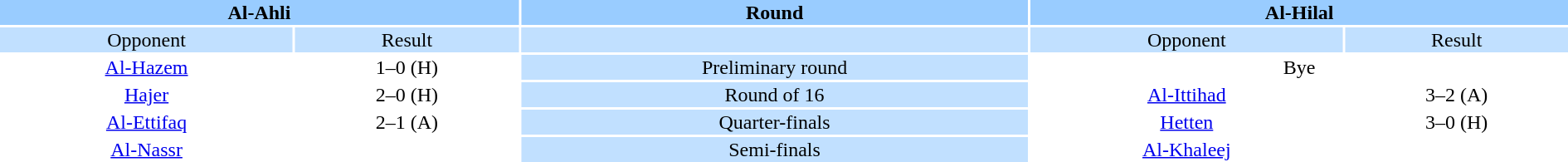<table style="width:100%; text-align:center;">
<tr style="vertical-align:top; background:#9cf;">
<th colspan=2 style="width:1*">Al-Ahli</th>
<th><strong>Round</strong></th>
<th colspan=2 style="width:1*">Al-Hilal</th>
</tr>
<tr style="vertical-align:top; background:#c1e0ff;">
<td>Opponent</td>
<td>Result</td>
<td style="background:#c1e0ff;"></td>
<td>Opponent</td>
<td>Result</td>
</tr>
<tr>
<td><a href='#'>Al-Hazem</a></td>
<td>1–0 (H)</td>
<td style="background:#c1e0ff;">Preliminary round</td>
<td colspan=2>Bye</td>
</tr>
<tr>
<td><a href='#'>Hajer</a></td>
<td>2–0 (H)</td>
<td style="background:#c1e0ff;">Round of 16</td>
<td><a href='#'>Al-Ittihad</a></td>
<td>3–2 (A)</td>
</tr>
<tr>
<td><a href='#'>Al-Ettifaq</a></td>
<td>2–1 (A)</td>
<td style="background:#c1e0ff;">Quarter-finals</td>
<td><a href='#'>Hetten</a></td>
<td>3–0 (H)</td>
</tr>
<tr>
<td rowspan=2><a href='#'>Al-Nassr</a></td>
<td></td>
<td style="background:#c1e0ff;" rowspan="1">Semi-finals</td>
<td rowspan=2><a href='#'>Al-Khaleej</a></td>
<td></td>
</tr>
</table>
